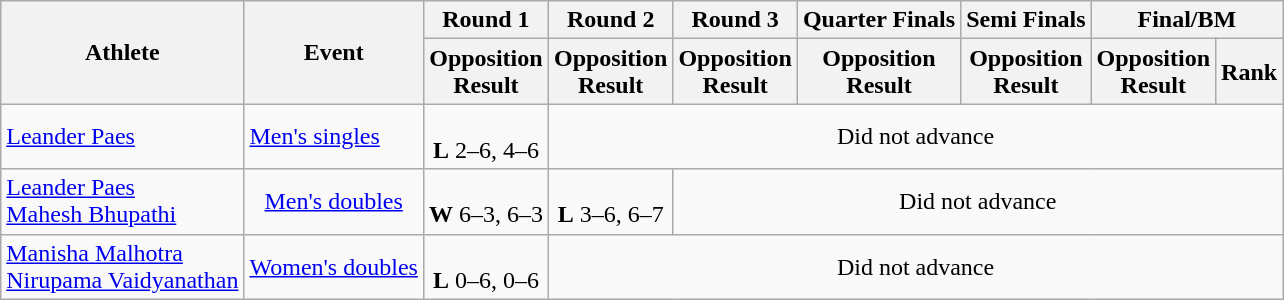<table class="wikitable" style="text-align:center">
<tr>
<th rowspan="2">Athlete</th>
<th rowspan="2">Event</th>
<th>Round 1</th>
<th>Round 2</th>
<th>Round 3</th>
<th>Quarter Finals</th>
<th>Semi Finals</th>
<th colspan="2">Final/BM</th>
</tr>
<tr>
<th>Opposition<br>Result</th>
<th>Opposition<br>Result</th>
<th>Opposition<br>Result</th>
<th>Opposition<br>Result</th>
<th>Opposition<br>Result</th>
<th>Opposition<br>Result</th>
<th>Rank</th>
</tr>
<tr>
<td align="left"><a href='#'>Leander Paes</a></td>
<td align= left><a href='#'>Men's singles</a></td>
<td><br><strong>L</strong> 2–6, 4–6</td>
<td colspan="6">Did not advance</td>
</tr>
<tr>
<td align="left"><a href='#'>Leander Paes</a><br><a href='#'>Mahesh Bhupathi</a></td>
<td><a href='#'>Men's doubles</a></td>
<td><br><strong>W</strong> 6–3, 6–3</td>
<td><br><strong>L</strong> 3–6, 6–7</td>
<td colspan="5">Did not advance</td>
</tr>
<tr>
<td align="left"><a href='#'>Manisha Malhotra</a><br><a href='#'>Nirupama Vaidyanathan</a></td>
<td align="left"><a href='#'>Women's doubles</a></td>
<td><br><strong>L</strong> 0–6, 0–6</td>
<td colspan="6">Did not advance</td>
</tr>
</table>
